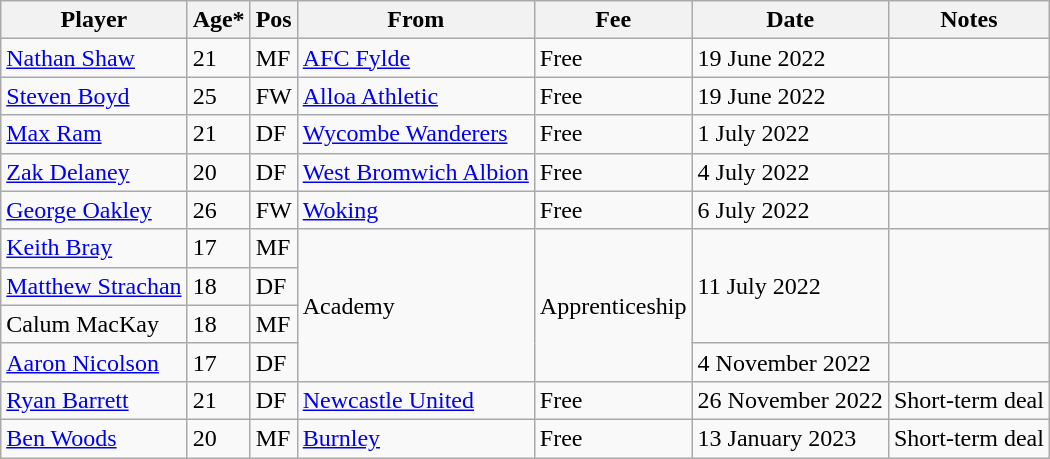<table class="wikitable">
<tr>
<th>Player</th>
<th>Age*</th>
<th>Pos</th>
<th>From</th>
<th>Fee</th>
<th>Date</th>
<th>Notes</th>
</tr>
<tr>
<td> <a href='#'>Nathan Shaw</a></td>
<td>21</td>
<td>MF</td>
<td> <a href='#'>AFC Fylde</a></td>
<td>Free</td>
<td>19 June 2022</td>
<td></td>
</tr>
<tr>
<td> <a href='#'>Steven Boyd</a></td>
<td>25</td>
<td>FW</td>
<td> <a href='#'>Alloa Athletic</a></td>
<td>Free</td>
<td>19 June 2022</td>
<td></td>
</tr>
<tr>
<td> <a href='#'>Max Ram</a></td>
<td>21</td>
<td>DF</td>
<td> <a href='#'>Wycombe Wanderers</a></td>
<td>Free</td>
<td>1 July 2022</td>
<td></td>
</tr>
<tr>
<td> <a href='#'>Zak Delaney</a></td>
<td>20</td>
<td>DF</td>
<td> <a href='#'>West Bromwich Albion</a></td>
<td>Free</td>
<td>4 July 2022</td>
<td></td>
</tr>
<tr>
<td> <a href='#'>George Oakley</a></td>
<td>26</td>
<td>FW</td>
<td> <a href='#'>Woking</a></td>
<td>Free</td>
<td>6 July 2022</td>
<td></td>
</tr>
<tr>
<td> <a href='#'>Keith Bray</a></td>
<td>17</td>
<td>MF</td>
<td rowspan="4">Academy</td>
<td rowspan="4">Apprenticeship</td>
<td rowspan="3">11 July 2022</td>
<td rowspan="3"></td>
</tr>
<tr>
<td> <a href='#'>Matthew Strachan</a></td>
<td>18</td>
<td>DF</td>
</tr>
<tr>
<td> Calum MacKay</td>
<td>18</td>
<td>MF</td>
</tr>
<tr>
<td> <a href='#'>Aaron Nicolson</a></td>
<td>17</td>
<td>DF</td>
<td>4 November 2022</td>
<td></td>
</tr>
<tr>
<td> <a href='#'>Ryan Barrett</a></td>
<td>21</td>
<td>DF</td>
<td> <a href='#'>Newcastle United</a></td>
<td>Free</td>
<td>26 November 2022</td>
<td>Short-term deal</td>
</tr>
<tr>
<td> <a href='#'>Ben Woods</a></td>
<td>20</td>
<td>MF</td>
<td> <a href='#'>Burnley</a></td>
<td>Free</td>
<td>13 January 2023</td>
<td>Short-term deal</td>
</tr>
</table>
